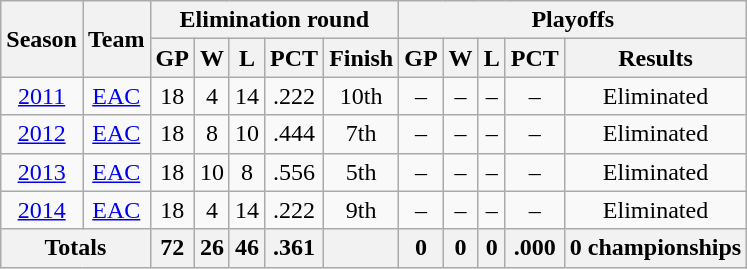<table class=wikitable style="text-align:center">
<tr>
<th rowspan=2>Season</th>
<th rowspan=2>Team</th>
<th colspan="5">Elimination round</th>
<th colspan="5">Playoffs</th>
</tr>
<tr>
<th>GP</th>
<th>W</th>
<th>L</th>
<th>PCT</th>
<th>Finish</th>
<th>GP</th>
<th>W</th>
<th>L</th>
<th>PCT</th>
<th>Results</th>
</tr>
<tr>
<td><a href='#'>2011</a></td>
<td><a href='#'>EAC</a></td>
<td>18</td>
<td>4</td>
<td>14</td>
<td>.222</td>
<td>10th</td>
<td>–</td>
<td>–</td>
<td>–</td>
<td>–</td>
<td>Eliminated</td>
</tr>
<tr>
<td><a href='#'>2012</a></td>
<td><a href='#'>EAC</a></td>
<td>18</td>
<td>8</td>
<td>10</td>
<td>.444</td>
<td>7th</td>
<td>–</td>
<td>–</td>
<td>–</td>
<td>–</td>
<td>Eliminated</td>
</tr>
<tr>
<td><a href='#'>2013</a></td>
<td><a href='#'>EAC</a></td>
<td>18</td>
<td>10</td>
<td>8</td>
<td>.556</td>
<td>5th</td>
<td>–</td>
<td>–</td>
<td>–</td>
<td>–</td>
<td>Eliminated</td>
</tr>
<tr>
<td><a href='#'>2014</a></td>
<td><a href='#'>EAC</a></td>
<td>18</td>
<td>4</td>
<td>14</td>
<td>.222</td>
<td>9th</td>
<td>–</td>
<td>–</td>
<td>–</td>
<td>–</td>
<td>Eliminated</td>
</tr>
<tr>
<th colspan="2">Totals</th>
<th>72</th>
<th>26</th>
<th>46</th>
<th>.361</th>
<th></th>
<th>0</th>
<th>0</th>
<th>0</th>
<th>.000</th>
<th>0 championships</th>
</tr>
</table>
